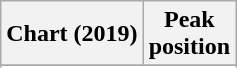<table class="wikitable sortable plainrowheaders" style="text-align:center">
<tr>
<th scope="col">Chart (2019)</th>
<th scope="col">Peak<br>position</th>
</tr>
<tr>
</tr>
<tr>
</tr>
<tr>
</tr>
</table>
